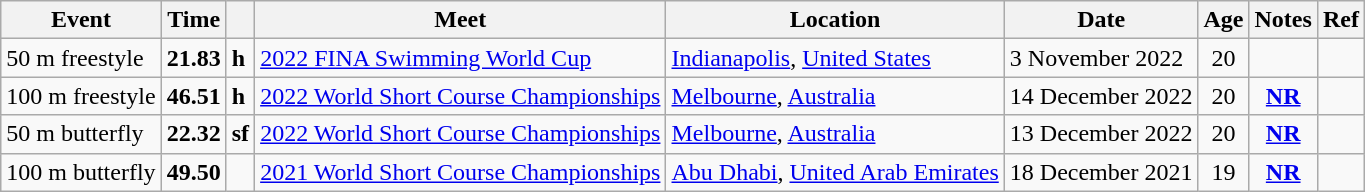<table class="wikitable">
<tr>
<th>Event</th>
<th>Time</th>
<th></th>
<th>Meet</th>
<th>Location</th>
<th>Date</th>
<th>Age</th>
<th>Notes</th>
<th>Ref</th>
</tr>
<tr>
<td>50 m freestyle</td>
<td style="text-align:center;"><strong>21.83</strong></td>
<td><strong>h</strong></td>
<td><a href='#'>2022 FINA Swimming World Cup</a></td>
<td><a href='#'>Indianapolis</a>, <a href='#'>United States</a></td>
<td>3 November 2022</td>
<td style="text-align:center;">20</td>
<td style="text-align:center;"></td>
<td style="text-align:center;"></td>
</tr>
<tr>
<td>100 m freestyle</td>
<td style="text-align:center;"><strong>46.51</strong></td>
<td><strong>h</strong></td>
<td><a href='#'>2022 World Short Course Championships</a></td>
<td><a href='#'>Melbourne</a>, <a href='#'>Australia</a></td>
<td>14 December 2022</td>
<td style="text-align:center;">20</td>
<td style="text-align:center;"><strong><a href='#'>NR</a></strong></td>
<td style="text-align:center;"></td>
</tr>
<tr>
<td>50 m butterfly</td>
<td style="text-align:center;"><strong>22.32</strong></td>
<td><strong>sf</strong></td>
<td><a href='#'>2022 World Short Course Championships</a></td>
<td><a href='#'>Melbourne</a>, <a href='#'>Australia</a></td>
<td>13 December 2022</td>
<td style="text-align:center;">20</td>
<td style="text-align:center;"><strong><a href='#'>NR</a></strong></td>
<td style="text-align:center;"></td>
</tr>
<tr>
<td>100 m butterfly</td>
<td style="text-align:center;"><strong>49.50</strong></td>
<td></td>
<td><a href='#'>2021 World Short Course Championships</a></td>
<td><a href='#'>Abu Dhabi</a>, <a href='#'>United Arab Emirates</a></td>
<td>18 December 2021</td>
<td style="text-align:center;">19</td>
<td style="text-align:center;"><strong><a href='#'>NR</a></strong></td>
<td style="text-align:center;"></td>
</tr>
</table>
